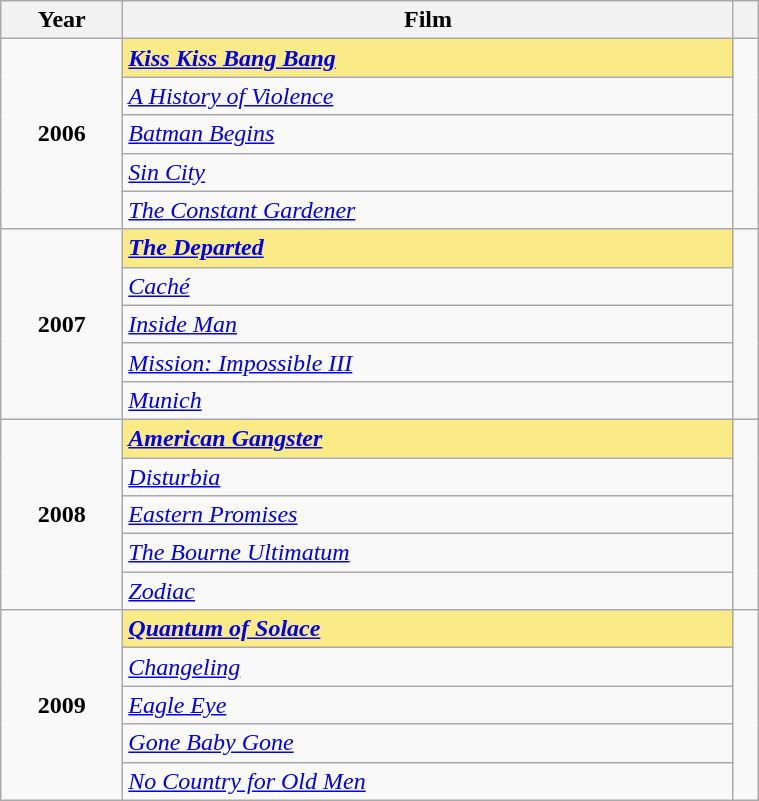<table class="wikitable" width="40%">
<tr>
<th width="10%">Year</th>
<th width="50%">Film</th>
<th width="2%"></th>
</tr>
<tr>
<td rowspan="5" style="text-align:center"><strong>2006<br> </strong></td>
<td style="background:#FAEB86"><strong><em><a href='#'>Kiss Kiss Bang Bang</a></em></strong></td>
<td rowspan="5" style="text-align:center"></td>
</tr>
<tr>
<td><em><a href='#'>A History of Violence</a></em></td>
</tr>
<tr>
<td><em><a href='#'>Batman Begins</a></em></td>
</tr>
<tr>
<td><em><a href='#'>Sin City</a></em></td>
</tr>
<tr>
<td><em><a href='#'>The Constant Gardener</a></em></td>
</tr>
<tr>
<td rowspan="5" style="text-align:center"><strong>2007<br> </strong></td>
<td style="background:#FAEB86"><strong><em><a href='#'>The Departed</a></em></strong></td>
<td rowspan="5" style="text-align:center"></td>
</tr>
<tr>
<td><em><a href='#'>Caché</a></em></td>
</tr>
<tr>
<td><em><a href='#'>Inside Man</a></em></td>
</tr>
<tr>
<td><em><a href='#'>Mission: Impossible III</a></em></td>
</tr>
<tr>
<td><em><a href='#'>Munich</a></em></td>
</tr>
<tr>
<td rowspan="5" style="text-align:center"><strong>2008<br> </strong></td>
<td style="background:#FAEB86"><strong><em><a href='#'>American Gangster</a></em></strong></td>
<td rowspan="5" style="text-align:center"></td>
</tr>
<tr>
<td><em><a href='#'>Disturbia</a></em></td>
</tr>
<tr>
<td><em><a href='#'>Eastern Promises</a></em></td>
</tr>
<tr>
<td><em><a href='#'>The Bourne Ultimatum</a></em></td>
</tr>
<tr>
<td><em><a href='#'>Zodiac</a></em></td>
</tr>
<tr>
<td rowspan="5" style="text-align:center"><strong>2009<br> </strong></td>
<td style="background:#FAEB86"><strong><em><a href='#'>Quantum of Solace</a></em></strong></td>
<td rowspan="5" style="text-align:center"></td>
</tr>
<tr>
<td><em><a href='#'>Changeling</a></em></td>
</tr>
<tr>
<td><em><a href='#'>Eagle Eye</a></em></td>
</tr>
<tr>
<td><em><a href='#'>Gone Baby Gone</a></em></td>
</tr>
<tr>
<td><em><a href='#'>No Country for Old Men</a></em></td>
</tr>
</table>
